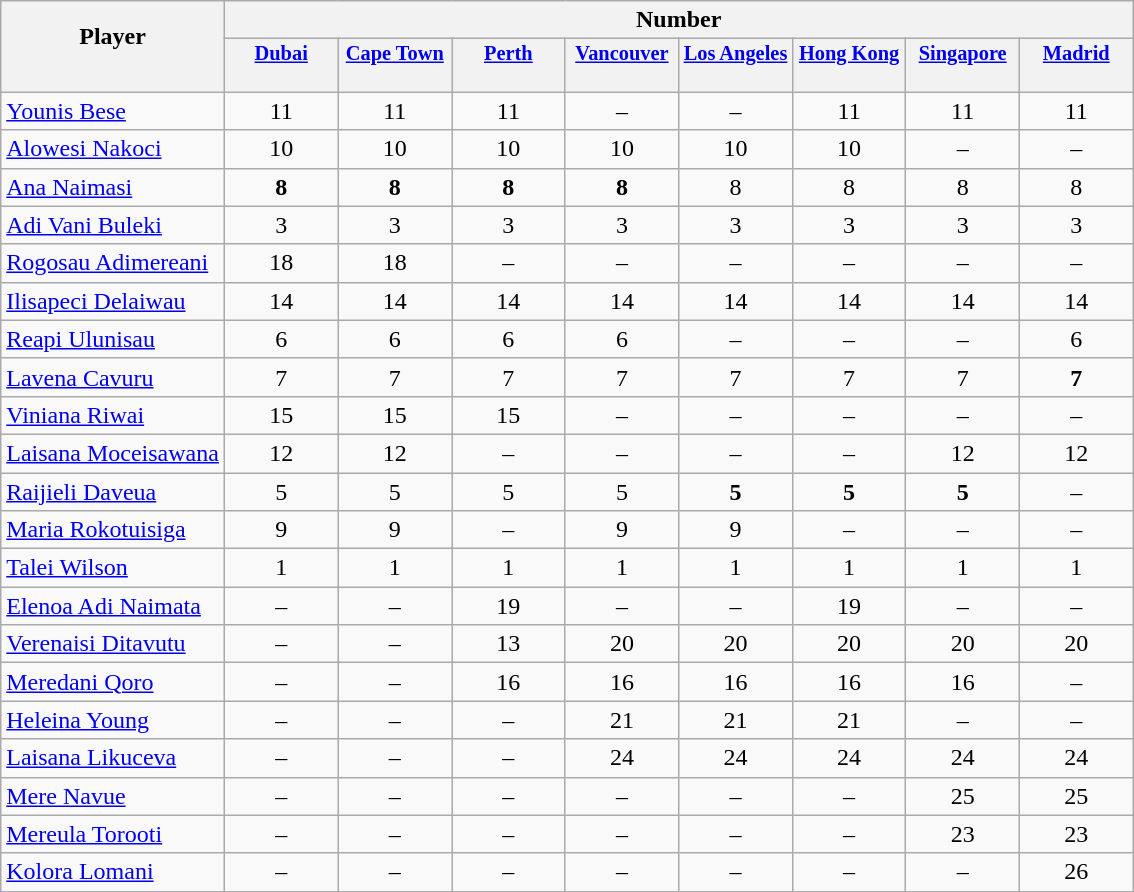<table class="wikitable sortable" style="text-align:center;">
<tr>
<th rowspan="2" style="border-bottom:0px;">Player</th>
<th colspan="8">Number</th>
</tr>
<tr>
<th valign="top" style="width:5.2em; border-bottom:0px; padding:2px; font-size:85%;"><a href='#'>Dubai</a></th>
<th valign="top" style="width:5.2em; border-bottom:0px; padding:2px; font-size:85%;"><a href='#'>Cape Town</a></th>
<th valign="top" style="width:5.2em; border-bottom:0px; padding:2px; font-size:85%;"><a href='#'>Perth</a></th>
<th valign="top" style="width:5.2em; border-bottom:0px; padding:2px; font-size:85%;"><a href='#'>Vancouver</a></th>
<th valign="top" style="width:5.2em; border-bottom:0px; padding:2px; font-size:85%;"><a href='#'>Los Angeles</a></th>
<th valign="top" style="width:5.2em; border-bottom:0px; padding:2px; font-size:85%;"><a href='#'>Hong Kong</a></th>
<th valign="top" style="width:5.2em; border-bottom:0px; padding:2px; font-size:85%;"><a href='#'>Singapore</a></th>
<th valign="top" style="width:5.2em; border-bottom:0px; padding:2px; font-size:85%;"><a href='#'>Madrid</a></th>
</tr>
<tr style="line-height:8px;">
<th style="border-top:0px;"> </th>
<th data-sort-type="number" style="border-top:0px;"></th>
<th data-sort-type="number" style="border-top:0px;"></th>
<th data-sort-type="number" style="border-top:0px;"></th>
<th data-sort-type="number" style="border-top:0px;"></th>
<th data-sort-type="number" style="border-top:0px;"></th>
<th data-sort-type="number" style="border-top:0px;"></th>
<th data-sort-type="number" style="border-top:0px;"></th>
<th data-sort-type="number" style="border-top:0px;"></th>
</tr>
<tr>
<td align="left"><a href='#'>Younis Bese</a></td>
<td>11</td>
<td>11</td>
<td>11</td>
<td>–</td>
<td>–</td>
<td>11</td>
<td>11</td>
<td>11</td>
</tr>
<tr>
<td align="left"><a href='#'>Alowesi Nakoci</a></td>
<td>10</td>
<td>10</td>
<td>10</td>
<td>10</td>
<td>10</td>
<td>10</td>
<td>–</td>
<td>–</td>
</tr>
<tr>
<td align="left"><a href='#'>Ana Naimasi</a></td>
<td><strong>8</strong></td>
<td><strong>8</strong></td>
<td><strong>8</strong></td>
<td><strong>8</strong></td>
<td>8</td>
<td>8</td>
<td>8</td>
<td>8</td>
</tr>
<tr>
<td align="left"><a href='#'>Adi Vani Buleki</a></td>
<td>3</td>
<td>3</td>
<td>3</td>
<td>3</td>
<td>3</td>
<td>3</td>
<td>3</td>
<td>3</td>
</tr>
<tr>
<td align="left"><a href='#'>Rogosau Adimereani</a></td>
<td>18</td>
<td>18</td>
<td>–</td>
<td>–</td>
<td>–</td>
<td>–</td>
<td>–</td>
<td>–</td>
</tr>
<tr>
<td align="left"><a href='#'>Ilisapeci Delaiwau</a></td>
<td>14</td>
<td>14</td>
<td>14</td>
<td>14</td>
<td>14</td>
<td>14</td>
<td>14</td>
<td>14</td>
</tr>
<tr>
<td align="left"><a href='#'>Reapi Ulunisau</a></td>
<td>6</td>
<td>6</td>
<td>6</td>
<td>6</td>
<td>–</td>
<td>–</td>
<td>–</td>
<td>6</td>
</tr>
<tr>
<td align="left"><a href='#'>Lavena Cavuru</a></td>
<td>7</td>
<td>7</td>
<td>7</td>
<td>7</td>
<td>7</td>
<td>7</td>
<td>7</td>
<td><strong>7</strong></td>
</tr>
<tr>
<td align="left"><a href='#'>Viniana Riwai</a></td>
<td>15</td>
<td>15</td>
<td>15</td>
<td>–</td>
<td>–</td>
<td>–</td>
<td>–</td>
<td>–</td>
</tr>
<tr>
<td align="left"><a href='#'>Laisana Moceisawana</a></td>
<td>12</td>
<td>12</td>
<td>–</td>
<td>–</td>
<td>–</td>
<td>–</td>
<td>12</td>
<td>12</td>
</tr>
<tr>
<td align="left"><a href='#'>Raijieli Daveua</a></td>
<td>5</td>
<td>5</td>
<td>5</td>
<td>5</td>
<td><strong>5</strong></td>
<td><strong>5</strong></td>
<td><strong>5</strong></td>
<td>–</td>
</tr>
<tr>
<td align="left"><a href='#'>Maria Rokotuisiga</a></td>
<td>9</td>
<td>9</td>
<td>–</td>
<td>9</td>
<td>9</td>
<td>–</td>
<td>–</td>
<td>–</td>
</tr>
<tr>
<td align="left"><a href='#'>Talei Wilson</a></td>
<td>1</td>
<td>1</td>
<td>1</td>
<td>1</td>
<td>1</td>
<td>1</td>
<td>1</td>
<td>1</td>
</tr>
<tr>
<td align="left"><a href='#'>Elenoa Adi Naimata</a></td>
<td>–</td>
<td>–</td>
<td>19</td>
<td>–</td>
<td>–</td>
<td>19</td>
<td>–</td>
<td>–</td>
</tr>
<tr>
<td align="left"><a href='#'>Verenaisi Ditavutu</a></td>
<td>–</td>
<td>–</td>
<td>13</td>
<td>20</td>
<td>20</td>
<td>20</td>
<td>20</td>
<td>20</td>
</tr>
<tr>
<td align="left"><a href='#'>Meredani Qoro</a></td>
<td>–</td>
<td>–</td>
<td>16</td>
<td>16</td>
<td>16</td>
<td>16</td>
<td>16</td>
<td>–</td>
</tr>
<tr>
<td align="left"><a href='#'>Heleina Young</a></td>
<td>–</td>
<td>–</td>
<td>–</td>
<td>21</td>
<td>21</td>
<td>21</td>
<td>–</td>
<td>–</td>
</tr>
<tr>
<td align="left"><a href='#'>Laisana Likuceva</a></td>
<td>–</td>
<td>–</td>
<td>–</td>
<td>24</td>
<td>24</td>
<td>24</td>
<td>24</td>
<td>24</td>
</tr>
<tr>
<td align="left"><a href='#'>Mere Navue</a></td>
<td>–</td>
<td>–</td>
<td>–</td>
<td>–</td>
<td>–</td>
<td>–</td>
<td>25</td>
<td>25</td>
</tr>
<tr>
<td align="left"><a href='#'>Mereula Torooti</a></td>
<td>–</td>
<td>–</td>
<td>–</td>
<td>–</td>
<td>–</td>
<td>–</td>
<td>23</td>
<td>23</td>
</tr>
<tr>
<td align="left"><a href='#'>Kolora Lomani</a></td>
<td>–</td>
<td>–</td>
<td>–</td>
<td>–</td>
<td>–</td>
<td>–</td>
<td>–</td>
<td>26</td>
</tr>
</table>
